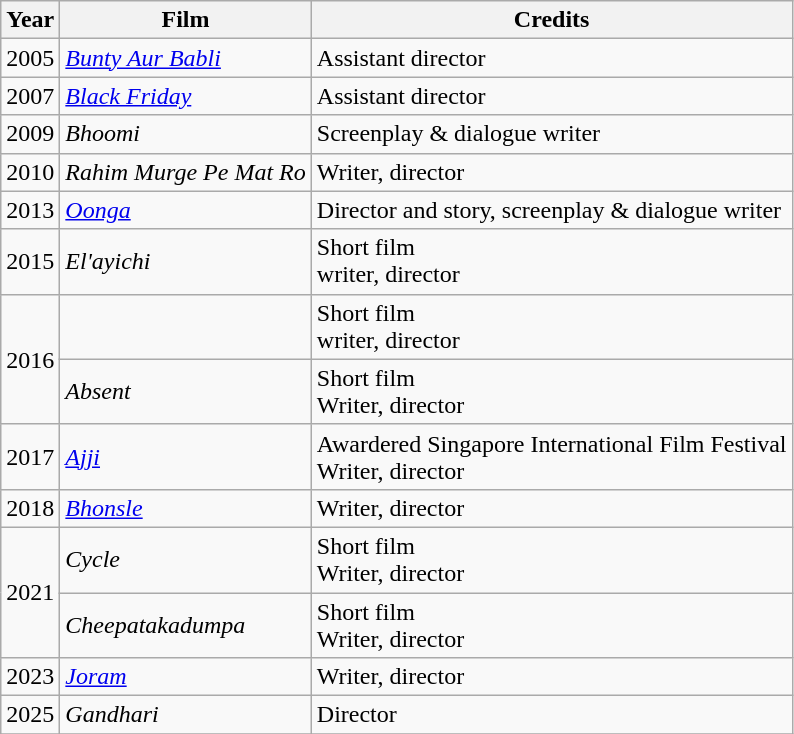<table class="wikitable">
<tr>
<th>Year</th>
<th>Film</th>
<th>Credits</th>
</tr>
<tr>
<td>2005</td>
<td><em><a href='#'>Bunty Aur Babli</a></em></td>
<td>Assistant director</td>
</tr>
<tr>
<td>2007</td>
<td><em><a href='#'>Black Friday</a></em></td>
<td>Assistant director</td>
</tr>
<tr>
<td>2009</td>
<td><em>Bhoomi</em></td>
<td>Screenplay & dialogue writer</td>
</tr>
<tr>
<td>2010</td>
<td><em>Rahim Murge Pe Mat Ro</em></td>
<td>Writer, director</td>
</tr>
<tr>
<td>2013</td>
<td><em><a href='#'>Oonga</a></em></td>
<td>Director and story, screenplay & dialogue writer</td>
</tr>
<tr>
<td>2015</td>
<td><em>El'ayichi</em></td>
<td>Short film<br>writer, director</td>
</tr>
<tr>
<td rowspan="2">2016</td>
<td><em></em></td>
<td>Short film<br>writer, director</td>
</tr>
<tr>
<td><em>Absent</em></td>
<td>Short film<br>Writer, director</td>
</tr>
<tr>
<td>2017</td>
<td><em><a href='#'>Ajji</a></em></td>
<td>Awardered Singapore International Film Festival<br>Writer, director</td>
</tr>
<tr>
<td>2018</td>
<td><em><a href='#'>Bhonsle</a></em></td>
<td>Writer, director</td>
</tr>
<tr>
<td rowspan="2">2021</td>
<td><em>Cycle</em></td>
<td>Short film<br>Writer, director</td>
</tr>
<tr>
<td><em>Cheepatakadumpa</em></td>
<td>Short film<br>Writer, director</td>
</tr>
<tr>
<td>2023</td>
<td><em><a href='#'>Joram</a></em></td>
<td>Writer, director</td>
</tr>
<tr>
<td>2025</td>
<td><em>Gandhari</em></td>
<td>Director</td>
</tr>
<tr>
</tr>
</table>
